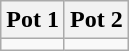<table class="wikitable">
<tr>
<th>Pot 1</th>
<th>Pot 2</th>
</tr>
<tr>
<td></td>
<td></td>
</tr>
</table>
